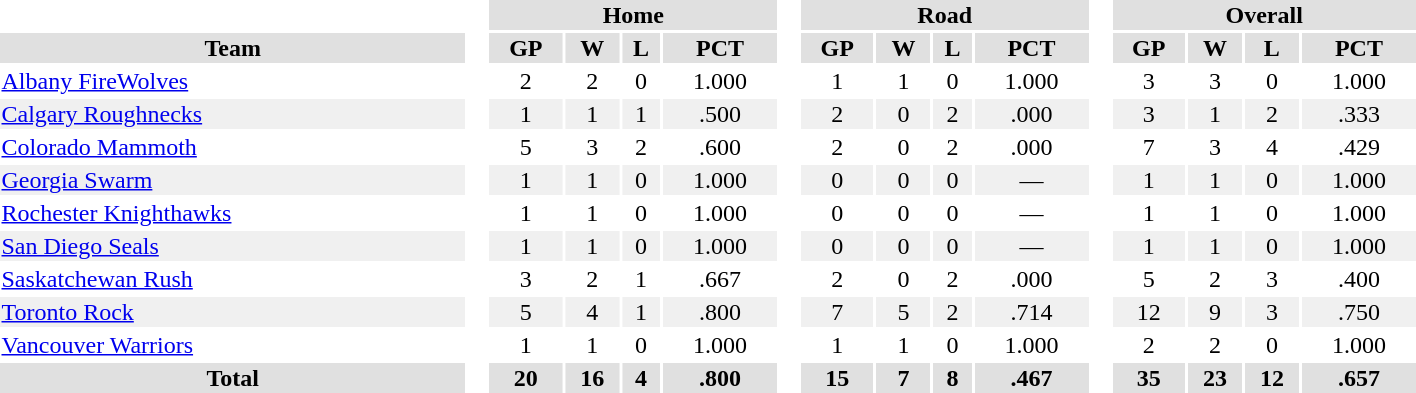<table width="75%" style="text-align:center">
<tr bgcolor="#e0e0e0">
<th bgcolor="#ffffff"> </th>
<th rowspan="99" bgcolor="#ffffff"> </th>
<th colspan="4">Home</th>
<th rowspan="99" bgcolor="#ffffff"> </th>
<th colspan="4">Road</th>
<th rowspan="99" bgcolor="#ffffff"> </th>
<th colspan="4">Overall</th>
</tr>
<tr bgcolor="#e0e0e0">
<th>Team</th>
<th>GP</th>
<th>W</th>
<th>L</th>
<th>PCT</th>
<th>GP</th>
<th>W</th>
<th>L</th>
<th>PCT</th>
<th>GP</th>
<th>W</th>
<th>L</th>
<th>PCT</th>
</tr>
<tr>
<td align="left"><a href='#'>Albany FireWolves</a></td>
<td>2</td>
<td>2</td>
<td>0</td>
<td>1.000</td>
<td>1</td>
<td>1</td>
<td>0</td>
<td>1.000</td>
<td>3</td>
<td>3</td>
<td>0</td>
<td>1.000</td>
</tr>
<tr bgcolor="#f0f0f0">
<td align="left"><a href='#'>Calgary Roughnecks</a></td>
<td>1</td>
<td>1</td>
<td>1</td>
<td>.500</td>
<td>2</td>
<td>0</td>
<td>2</td>
<td>.000</td>
<td>3</td>
<td>1</td>
<td>2</td>
<td>.333</td>
</tr>
<tr>
<td align="left"><a href='#'>Colorado Mammoth</a></td>
<td>5</td>
<td>3</td>
<td>2</td>
<td>.600</td>
<td>2</td>
<td>0</td>
<td>2</td>
<td>.000</td>
<td>7</td>
<td>3</td>
<td>4</td>
<td>.429</td>
</tr>
<tr bgcolor="#f0f0f0">
<td align="left"><a href='#'>Georgia Swarm</a></td>
<td>1</td>
<td>1</td>
<td>0</td>
<td>1.000</td>
<td>0</td>
<td>0</td>
<td>0</td>
<td>—</td>
<td>1</td>
<td>1</td>
<td>0</td>
<td>1.000</td>
</tr>
<tr>
<td align="left"><a href='#'>Rochester Knighthawks</a></td>
<td>1</td>
<td>1</td>
<td>0</td>
<td>1.000</td>
<td>0</td>
<td>0</td>
<td>0</td>
<td>—</td>
<td>1</td>
<td>1</td>
<td>0</td>
<td>1.000</td>
</tr>
<tr bgcolor="#f0f0f0">
<td align="left"><a href='#'>San Diego Seals</a></td>
<td>1</td>
<td>1</td>
<td>0</td>
<td>1.000</td>
<td>0</td>
<td>0</td>
<td>0</td>
<td>—</td>
<td>1</td>
<td>1</td>
<td>0</td>
<td>1.000</td>
</tr>
<tr>
<td align="left"><a href='#'>Saskatchewan Rush</a></td>
<td>3</td>
<td>2</td>
<td>1</td>
<td>.667</td>
<td>2</td>
<td>0</td>
<td>2</td>
<td>.000</td>
<td>5</td>
<td>2</td>
<td>3</td>
<td>.400</td>
</tr>
<tr bgcolor="#f0f0f0">
<td align="left"><a href='#'>Toronto Rock</a></td>
<td>5</td>
<td>4</td>
<td>1</td>
<td>.800</td>
<td>7</td>
<td>5</td>
<td>2</td>
<td>.714</td>
<td>12</td>
<td>9</td>
<td>3</td>
<td>.750</td>
</tr>
<tr>
<td align="left"><a href='#'>Vancouver Warriors</a></td>
<td>1</td>
<td>1</td>
<td>0</td>
<td>1.000</td>
<td>1</td>
<td>1</td>
<td>0</td>
<td>1.000</td>
<td>2</td>
<td>2</td>
<td>0</td>
<td>1.000</td>
</tr>
<tr bgcolor="#e0e0e0">
<th>Total</th>
<th>20</th>
<th>16</th>
<th>4</th>
<th>.800</th>
<th>15</th>
<th>7</th>
<th>8</th>
<th>.467</th>
<th>35</th>
<th>23</th>
<th>12</th>
<th>.657</th>
</tr>
</table>
